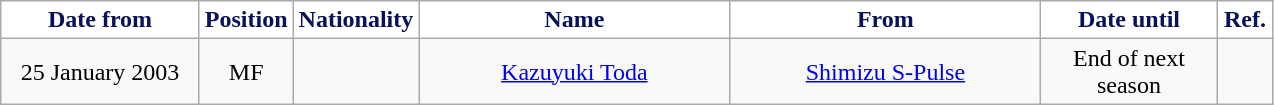<table class="wikitable" style="text-align:center">
<tr>
<th style="background:#FFFFFF; color:#081159; width:125px;">Date from</th>
<th style="background:#FFFFFF; color:#081159; width:50px;">Position</th>
<th style="background:#FFFFFF; color:#081159; width:50px;">Nationality</th>
<th style="background:#FFFFFF; color:#081159; width:200px;">Name</th>
<th style="background:#FFFFFF; color:#081159; width:200px;">From</th>
<th style="background:#FFFFFF; color:#081159; width:110px;">Date until</th>
<th style="background:#FFFFFF; color:#081159; width:30px;">Ref.</th>
</tr>
<tr>
<td>25 January 2003</td>
<td>MF</td>
<td></td>
<td><a href='#'>Kazuyuki Toda</a></td>
<td> <a href='#'>Shimizu S-Pulse</a></td>
<td>End of next season</td>
<td></td>
</tr>
</table>
